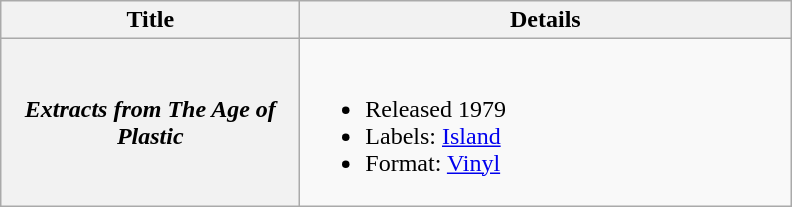<table class="wikitable plainrowheaders">
<tr>
<th scope="col" style="width:12em;">Title</th>
<th scope="col" style="width:20em;">Details</th>
</tr>
<tr>
<th scope="row"><em>Extracts from The Age of Plastic</em></th>
<td><br><ul><li>Released 1979</li><li>Labels: <a href='#'>Island</a></li><li>Format: <a href='#'>Vinyl</a></li></ul></td>
</tr>
</table>
